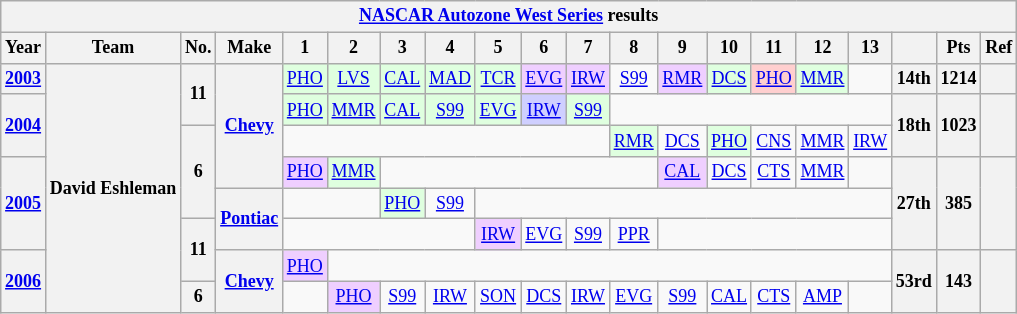<table class="wikitable" style="text-align:center; font-size:75%">
<tr>
<th colspan=36><a href='#'>NASCAR Autozone West Series</a> results</th>
</tr>
<tr>
<th>Year</th>
<th>Team</th>
<th>No.</th>
<th>Make</th>
<th>1</th>
<th>2</th>
<th>3</th>
<th>4</th>
<th>5</th>
<th>6</th>
<th>7</th>
<th>8</th>
<th>9</th>
<th>10</th>
<th>11</th>
<th>12</th>
<th>13</th>
<th></th>
<th>Pts</th>
<th>Ref</th>
</tr>
<tr>
<th><a href='#'>2003</a></th>
<th rowspan=8>David Eshleman</th>
<th rowspan=2>11</th>
<th rowspan=4><a href='#'>Chevy</a></th>
<td style="background:#DFFFDF;"><a href='#'>PHO</a><br></td>
<td style="background:#DFFFDF;"><a href='#'>LVS</a><br></td>
<td style="background:#DFFFDF;"><a href='#'>CAL</a><br></td>
<td style="background:#DFFFDF;"><a href='#'>MAD</a><br></td>
<td style="background:#DFFFDF;"><a href='#'>TCR</a><br></td>
<td style="background:#EFCFFF;"><a href='#'>EVG</a><br></td>
<td style="background:#EFCFFF;"><a href='#'>IRW</a><br></td>
<td><a href='#'>S99</a></td>
<td style="background:#EFCFFF;"><a href='#'>RMR</a><br></td>
<td style="background:#DFFFDF;"><a href='#'>DCS</a><br></td>
<td style="background:#FFCFCF;"><a href='#'>PHO</a><br></td>
<td style="background:#DFFFDF;"><a href='#'>MMR</a><br></td>
<td></td>
<th>14th</th>
<th>1214</th>
<th></th>
</tr>
<tr>
<th rowspan=2><a href='#'>2004</a></th>
<td style="background:#DFFFDF;"><a href='#'>PHO</a><br></td>
<td style="background:#DFFFDF;"><a href='#'>MMR</a><br></td>
<td style="background:#DFFFDF;"><a href='#'>CAL</a><br></td>
<td style="background:#DFFFDF;"><a href='#'>S99</a><br></td>
<td style="background:#DFFFDF;"><a href='#'>EVG</a><br></td>
<td style="background:#CFCFFF;"><a href='#'>IRW</a><br></td>
<td style="background:#DFFFDF;"><a href='#'>S99</a><br></td>
<td colspan=6></td>
<th rowspan=2>18th</th>
<th rowspan=2>1023</th>
<th rowspan=2></th>
</tr>
<tr>
<th rowspan=3>6</th>
<td colspan=7></td>
<td style="background:#DFFFDF;"><a href='#'>RMR</a><br></td>
<td><a href='#'>DCS</a></td>
<td style="background:#DFFFDF;"><a href='#'>PHO</a><br></td>
<td><a href='#'>CNS</a></td>
<td><a href='#'>MMR</a></td>
<td><a href='#'>IRW</a></td>
</tr>
<tr>
<th rowspan=3><a href='#'>2005</a></th>
<td style="background:#EFCFFF;"><a href='#'>PHO</a><br></td>
<td style="background:#DFFFDF;"><a href='#'>MMR</a><br></td>
<td colspan=6></td>
<td style="background:#EFCFFF;"><a href='#'>CAL</a><br></td>
<td><a href='#'>DCS</a></td>
<td><a href='#'>CTS</a></td>
<td><a href='#'>MMR</a></td>
<td></td>
<th rowspan=3>27th</th>
<th rowspan=3>385</th>
<th rowspan=3></th>
</tr>
<tr>
<th rowspan=2><a href='#'>Pontiac</a></th>
<td colspan=2></td>
<td style="background:#DFFFDF;"><a href='#'>PHO</a><br></td>
<td><a href='#'>S99</a></td>
<td colspan=9></td>
</tr>
<tr>
<th rowspan=2>11</th>
<td colspan=4></td>
<td style="background:#EFCFFF;"><a href='#'>IRW</a><br></td>
<td><a href='#'>EVG</a></td>
<td><a href='#'>S99</a></td>
<td><a href='#'>PPR</a></td>
<td colspan=5></td>
</tr>
<tr>
<th rowspan=2><a href='#'>2006</a></th>
<th rowspan=2><a href='#'>Chevy</a></th>
<td style="background:#EFCFFF;"><a href='#'>PHO</a><br></td>
<td colspan=12></td>
<th rowspan=2>53rd</th>
<th rowspan=2>143</th>
<th rowspan=2></th>
</tr>
<tr>
<th>6</th>
<td></td>
<td style="background:#EFCFFF;"><a href='#'>PHO</a><br></td>
<td><a href='#'>S99</a></td>
<td><a href='#'>IRW</a></td>
<td><a href='#'>SON</a></td>
<td><a href='#'>DCS</a></td>
<td><a href='#'>IRW</a></td>
<td><a href='#'>EVG</a></td>
<td><a href='#'>S99</a></td>
<td><a href='#'>CAL</a></td>
<td><a href='#'>CTS</a></td>
<td><a href='#'>AMP</a></td>
<td></td>
</tr>
</table>
